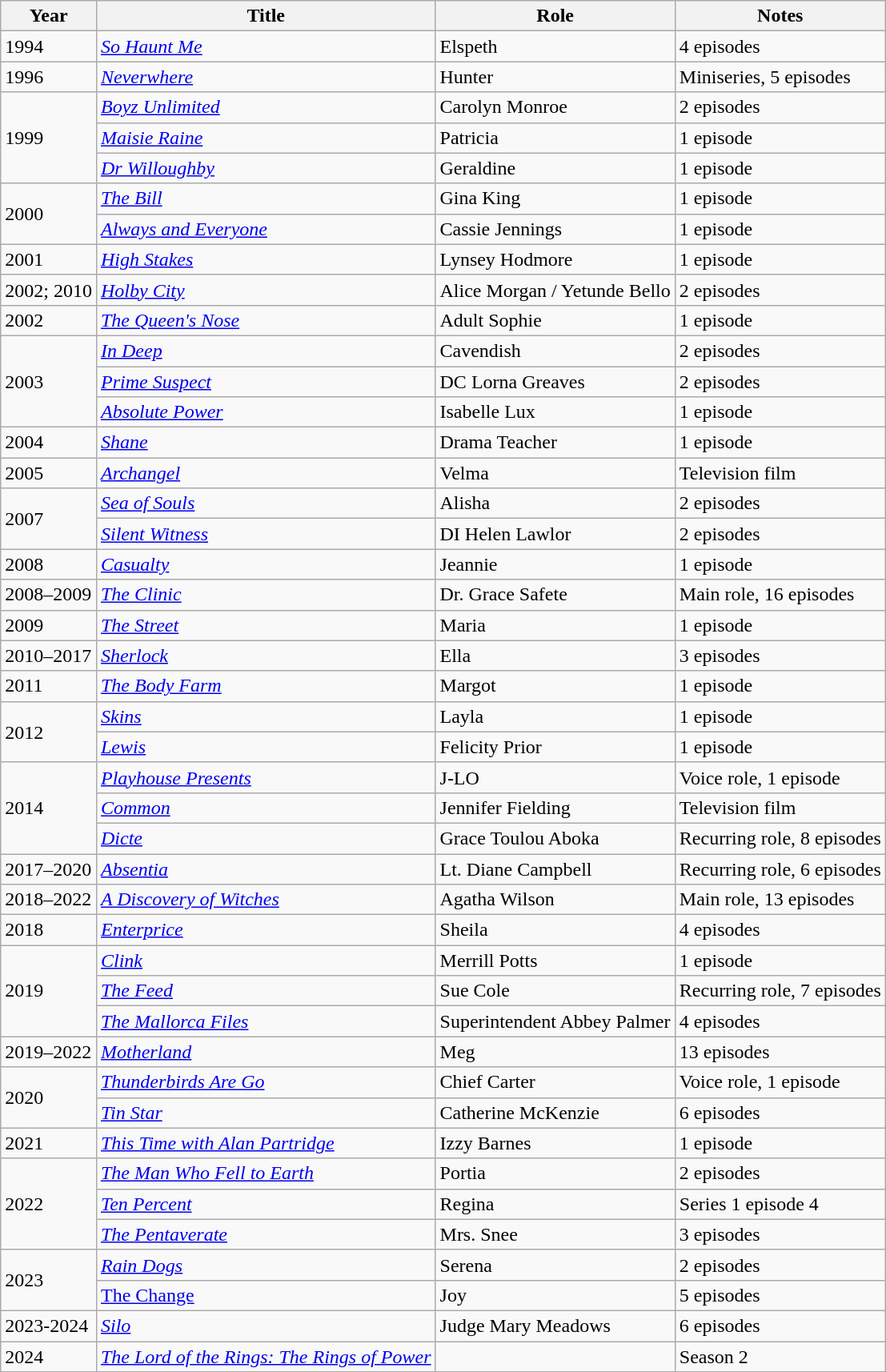<table class="wikitable sortable">
<tr>
<th>Year</th>
<th>Title</th>
<th>Role</th>
<th class="unsortable">Notes</th>
</tr>
<tr>
<td>1994</td>
<td><em><a href='#'>So Haunt Me</a></em></td>
<td>Elspeth</td>
<td>4 episodes</td>
</tr>
<tr>
<td>1996</td>
<td><em><a href='#'>Neverwhere</a></em></td>
<td>Hunter</td>
<td>Miniseries, 5 episodes</td>
</tr>
<tr>
<td rowspan="3">1999</td>
<td><em><a href='#'>Boyz Unlimited</a></em></td>
<td>Carolyn Monroe</td>
<td>2 episodes</td>
</tr>
<tr>
<td><em><a href='#'>Maisie Raine</a></em></td>
<td>Patricia</td>
<td>1 episode</td>
</tr>
<tr>
<td><em><a href='#'>Dr Willoughby</a></em></td>
<td>Geraldine</td>
<td>1 episode</td>
</tr>
<tr>
<td rowspan="2">2000</td>
<td data-sort-value="Bill, The"><em><a href='#'>The Bill</a></em></td>
<td>Gina King</td>
<td>1 episode</td>
</tr>
<tr>
<td><em><a href='#'>Always and Everyone</a></em></td>
<td>Cassie Jennings</td>
<td>1 episode</td>
</tr>
<tr>
<td>2001</td>
<td><em><a href='#'>High Stakes</a></em></td>
<td>Lynsey Hodmore</td>
<td>1 episode</td>
</tr>
<tr>
<td>2002; 2010</td>
<td><em><a href='#'>Holby City</a></em></td>
<td>Alice Morgan / Yetunde Bello</td>
<td>2 episodes</td>
</tr>
<tr>
<td>2002</td>
<td data-sort-value="Queen's Nose, The"><em><a href='#'>The Queen's Nose</a></em></td>
<td>Adult Sophie</td>
<td>1 episode</td>
</tr>
<tr>
<td rowspan="3">2003</td>
<td><em><a href='#'>In Deep</a></em></td>
<td>Cavendish</td>
<td>2 episodes</td>
</tr>
<tr>
<td><em><a href='#'>Prime Suspect</a></em></td>
<td>DC Lorna Greaves</td>
<td>2 episodes</td>
</tr>
<tr>
<td><em><a href='#'>Absolute Power</a></em></td>
<td>Isabelle Lux</td>
<td>1 episode</td>
</tr>
<tr>
<td>2004</td>
<td><em><a href='#'>Shane</a></em></td>
<td>Drama Teacher</td>
<td>1 episode</td>
</tr>
<tr>
<td>2005</td>
<td><em><a href='#'>Archangel</a></em></td>
<td>Velma</td>
<td>Television film</td>
</tr>
<tr>
<td rowspan="2">2007</td>
<td><em><a href='#'>Sea of Souls</a></em></td>
<td>Alisha</td>
<td>2 episodes</td>
</tr>
<tr>
<td><em><a href='#'>Silent Witness</a></em></td>
<td>DI Helen Lawlor</td>
<td>2 episodes</td>
</tr>
<tr>
<td>2008</td>
<td><em><a href='#'>Casualty</a></em></td>
<td>Jeannie</td>
<td>1 episode</td>
</tr>
<tr>
<td>2008–2009</td>
<td data-sort-value="Clinic, The"><em><a href='#'>The Clinic</a></em></td>
<td>Dr. Grace Safete</td>
<td>Main role, 16 episodes</td>
</tr>
<tr>
<td>2009</td>
<td data-sort-value="Street, The"><em><a href='#'>The Street</a></em></td>
<td>Maria</td>
<td>1 episode</td>
</tr>
<tr>
<td>2010–2017</td>
<td><em><a href='#'>Sherlock</a></em></td>
<td>Ella</td>
<td>3 episodes</td>
</tr>
<tr>
<td>2011</td>
<td data-sort-value="Body Farm, The"><em><a href='#'>The Body Farm</a></em></td>
<td>Margot</td>
<td>1 episode</td>
</tr>
<tr>
<td rowspan="2">2012</td>
<td><em><a href='#'>Skins</a></em></td>
<td>Layla</td>
<td>1 episode</td>
</tr>
<tr>
<td><em><a href='#'>Lewis</a></em></td>
<td>Felicity Prior</td>
<td>1 episode</td>
</tr>
<tr>
<td rowspan="3">2014</td>
<td><em><a href='#'>Playhouse Presents</a></em></td>
<td>J-LO</td>
<td>Voice role, 1 episode</td>
</tr>
<tr>
<td><em><a href='#'>Common</a></em></td>
<td>Jennifer Fielding</td>
<td>Television film</td>
</tr>
<tr>
<td><em><a href='#'>Dicte</a></em></td>
<td>Grace Toulou Aboka</td>
<td>Recurring role, 8 episodes</td>
</tr>
<tr>
<td>2017–2020</td>
<td><em><a href='#'>Absentia</a></em></td>
<td>Lt. Diane Campbell</td>
<td>Recurring role, 6 episodes</td>
</tr>
<tr>
<td>2018–2022</td>
<td data-sort-value="Discovery of Witches, A"><em><a href='#'>A Discovery of Witches</a></em></td>
<td>Agatha Wilson</td>
<td>Main role, 13 episodes</td>
</tr>
<tr>
<td>2018</td>
<td><em><a href='#'>Enterprice</a></em></td>
<td>Sheila</td>
<td>4 episodes</td>
</tr>
<tr>
<td rowspan="3">2019</td>
<td><em><a href='#'>Clink</a></em></td>
<td>Merrill Potts</td>
<td>1 episode</td>
</tr>
<tr>
<td data-sort-value="Feed, The"><em><a href='#'>The Feed</a></em></td>
<td>Sue Cole</td>
<td>Recurring role, 7 episodes</td>
</tr>
<tr>
<td data-sort-value="Mallorca Files, The"><em><a href='#'>The Mallorca Files</a></em></td>
<td>Superintendent Abbey Palmer</td>
<td>4 episodes</td>
</tr>
<tr>
<td>2019–2022</td>
<td><em><a href='#'>Motherland</a></em></td>
<td>Meg</td>
<td>13 episodes</td>
</tr>
<tr>
<td rowspan="2">2020</td>
<td><em><a href='#'>Thunderbirds Are Go</a></em></td>
<td>Chief Carter</td>
<td>Voice role, 1 episode</td>
</tr>
<tr>
<td><em><a href='#'>Tin Star</a></em></td>
<td>Catherine McKenzie</td>
<td>6 episodes</td>
</tr>
<tr>
<td>2021</td>
<td><em><a href='#'>This Time with Alan Partridge</a></em></td>
<td>Izzy Barnes</td>
<td>1 episode</td>
</tr>
<tr>
<td rowspan="3">2022</td>
<td data-sort-value="Man Who Fell to Earth, The"><em><a href='#'>The Man Who Fell to Earth</a></em></td>
<td>Portia</td>
<td>2 episodes</td>
</tr>
<tr>
<td><em><a href='#'>Ten Percent</a></em></td>
<td>Regina</td>
<td>Series 1 episode 4</td>
</tr>
<tr>
<td data-sort-value="Pentaverate, The"><em><a href='#'>The Pentaverate</a></em></td>
<td>Mrs. Snee</td>
<td>3 episodes</td>
</tr>
<tr>
<td rowspan="2">2023</td>
<td><em><a href='#'>Rain Dogs</a></em></td>
<td>Serena</td>
<td>2 episodes</td>
</tr>
<tr>
<td data-sort-value="Change, The"><a href='#'>The Change</a></td>
<td>Joy</td>
<td>5 episodes</td>
</tr>
<tr>
<td>2023-2024</td>
<td><em><a href='#'>Silo</a></em></td>
<td>Judge Mary Meadows</td>
<td>6 episodes</td>
</tr>
<tr>
<td>2024</td>
<td data-sort-value="Lord of the Rings: The Rings of Power, The"><em><a href='#'>The Lord of the Rings: The Rings of Power</a></em></td>
<td></td>
<td>Season 2</td>
</tr>
</table>
